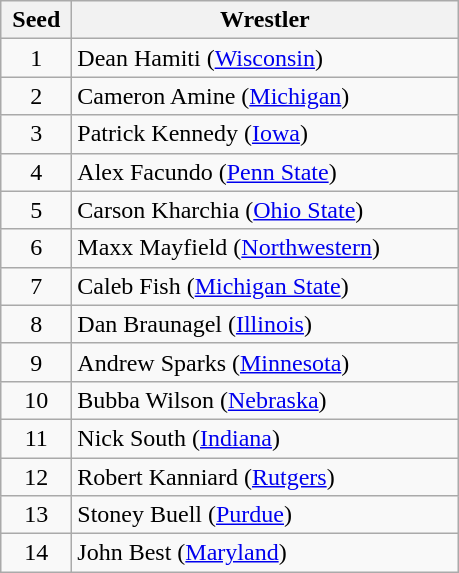<table class="wikitable" style="text-align: center;">
<tr>
<th width="40">Seed</th>
<th width="250">Wrestler</th>
</tr>
<tr>
<td>1</td>
<td align="left">Dean Hamiti (<a href='#'>Wisconsin</a>)</td>
</tr>
<tr>
<td>2</td>
<td align="left">Cameron Amine (<a href='#'>Michigan</a>)</td>
</tr>
<tr>
<td>3</td>
<td align="left">Patrick Kennedy (<a href='#'>Iowa</a>)</td>
</tr>
<tr>
<td>4</td>
<td align="left">Alex Facundo (<a href='#'>Penn State</a>)</td>
</tr>
<tr>
<td>5</td>
<td align="left">Carson Kharchia (<a href='#'>Ohio State</a>)</td>
</tr>
<tr>
<td>6</td>
<td align="left">Maxx Mayfield (<a href='#'>Northwestern</a>)</td>
</tr>
<tr>
<td>7</td>
<td align="left">Caleb Fish (<a href='#'>Michigan State</a>)</td>
</tr>
<tr>
<td>8</td>
<td align="left">Dan Braunagel (<a href='#'>Illinois</a>)</td>
</tr>
<tr>
<td>9</td>
<td align="left">Andrew Sparks (<a href='#'>Minnesota</a>)</td>
</tr>
<tr>
<td>10</td>
<td align="left">Bubba Wilson (<a href='#'>Nebraska</a>)</td>
</tr>
<tr>
<td>11</td>
<td align="left">Nick South (<a href='#'>Indiana</a>)</td>
</tr>
<tr>
<td>12</td>
<td align="left">Robert Kanniard (<a href='#'>Rutgers</a>)</td>
</tr>
<tr>
<td>13</td>
<td align="left">Stoney Buell (<a href='#'>Purdue</a>)</td>
</tr>
<tr>
<td>14</td>
<td align="left">John Best (<a href='#'>Maryland</a>)</td>
</tr>
</table>
